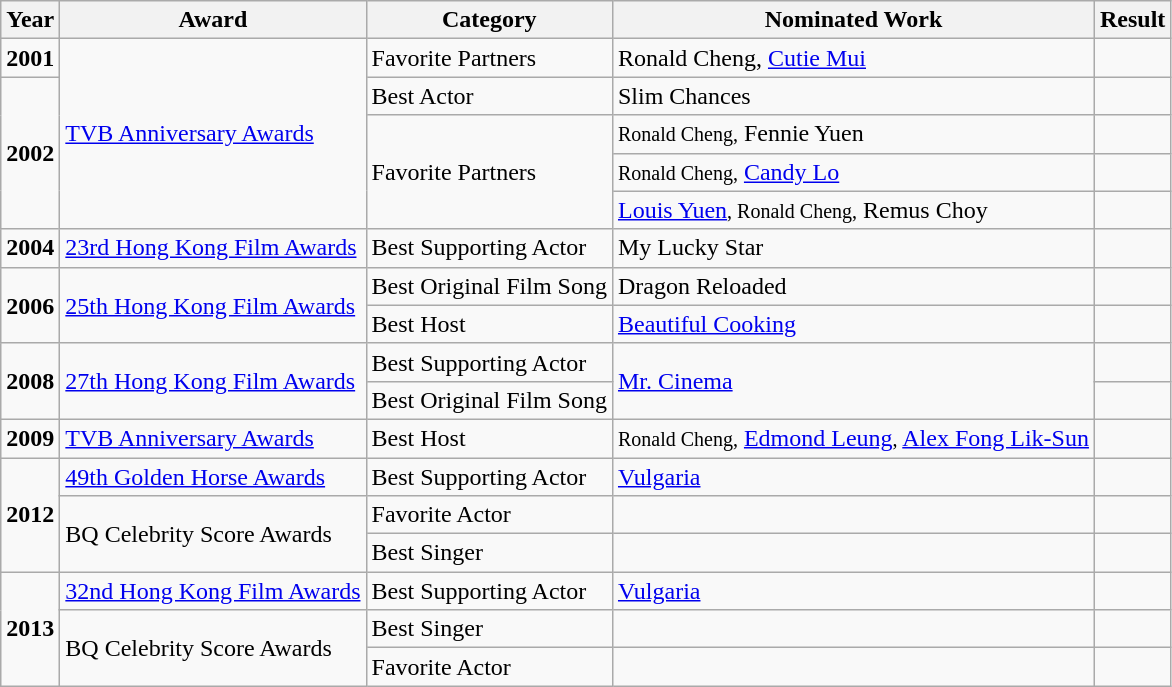<table class="wikitable">
<tr>
<th>Year</th>
<th>Award</th>
<th>Category</th>
<th>Nominated Work</th>
<th>Result</th>
</tr>
<tr>
<td><strong>2001</strong></td>
<td rowspan="5"><a href='#'>TVB Anniversary Awards</a></td>
<td>Favorite Partners</td>
<td>Ronald Cheng, <a href='#'>Cutie Mui</a></td>
<td></td>
</tr>
<tr>
<td rowspan="4"><strong>2002</strong></td>
<td>Best Actor</td>
<td>Slim Chances</td>
<td></td>
</tr>
<tr>
<td rowspan="3">Favorite Partners</td>
<td><small>Ronald Cheng,</small> Fennie Yuen</td>
<td></td>
</tr>
<tr>
<td><small>Ronald Cheng,</small> <a href='#'>Candy Lo</a></td>
<td></td>
</tr>
<tr>
<td><a href='#'>Louis Yuen</a><small>, Ronald Cheng,</small> Remus Choy</td>
<td></td>
</tr>
<tr>
<td><strong>2004</strong></td>
<td><a href='#'>23rd Hong Kong Film Awards</a></td>
<td>Best Supporting Actor</td>
<td>My Lucky Star</td>
<td></td>
</tr>
<tr>
<td rowspan="2"><strong>2006</strong></td>
<td rowspan="2"><a href='#'>25th Hong Kong Film Awards</a></td>
<td>Best Original Film Song</td>
<td>Dragon Reloaded</td>
<td></td>
</tr>
<tr>
<td>Best Host</td>
<td><a href='#'>Beautiful Cooking</a></td>
<td></td>
</tr>
<tr>
<td rowspan="2"><strong>2008</strong></td>
<td rowspan="2"><a href='#'>27th Hong Kong Film Awards</a></td>
<td>Best Supporting Actor</td>
<td rowspan="2"><a href='#'>Mr. Cinema</a></td>
<td></td>
</tr>
<tr>
<td>Best Original Film Song</td>
<td></td>
</tr>
<tr>
<td><strong>2009</strong></td>
<td><a href='#'>TVB Anniversary Awards</a></td>
<td>Best Host</td>
<td><small>Ronald Cheng,</small> <a href='#'>Edmond Leung</a><small>,</small> <a href='#'>Alex Fong Lik-Sun</a></td>
<td></td>
</tr>
<tr>
<td rowspan="3"><strong>2012</strong></td>
<td><a href='#'>49th Golden Horse Awards</a></td>
<td>Best Supporting Actor</td>
<td><a href='#'>Vulgaria</a></td>
<td></td>
</tr>
<tr>
<td rowspan="2">BQ Celebrity Score Awards</td>
<td>Favorite Actor</td>
<td></td>
<td></td>
</tr>
<tr>
<td>Best Singer</td>
<td></td>
<td></td>
</tr>
<tr>
<td rowspan="3"><strong>2013</strong></td>
<td><a href='#'>32nd Hong Kong Film Awards</a></td>
<td>Best Supporting Actor</td>
<td><a href='#'>Vulgaria</a></td>
<td></td>
</tr>
<tr>
<td rowspan="2">BQ Celebrity Score Awards</td>
<td>Best Singer</td>
<td></td>
<td></td>
</tr>
<tr>
<td>Favorite Actor</td>
<td></td>
<td></td>
</tr>
</table>
